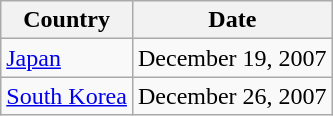<table class="wikitable">
<tr>
<th>Country</th>
<th>Date</th>
</tr>
<tr>
<td><a href='#'>Japan</a></td>
<td>December 19, 2007</td>
</tr>
<tr>
<td><a href='#'>South Korea</a></td>
<td>December 26, 2007</td>
</tr>
</table>
